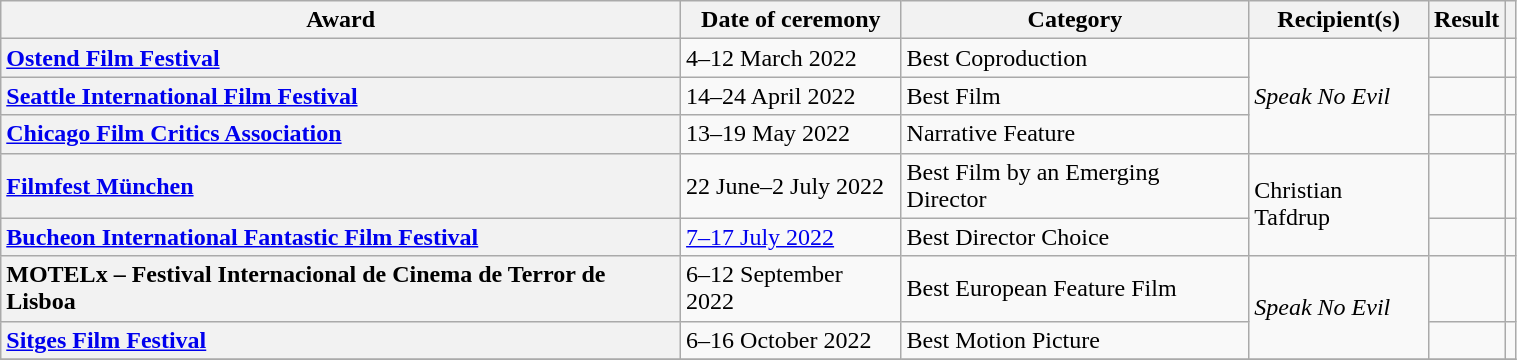<table class="wikitable sortable plainrowheaders" style="width: 80%;">
<tr>
<th scope="col">Award</th>
<th scope="col">Date of ceremony</th>
<th scope="col">Category</th>
<th scope="col">Recipient(s)</th>
<th scope="col">Result</th>
<th scope="col" class="unsortable"></th>
</tr>
<tr>
<th scope="row" style="text-align: left;"><a href='#'>Ostend Film Festival</a></th>
<td>4–12 March 2022</td>
<td>Best Coproduction</td>
<td rowspan="3"><em>Speak No Evil</em></td>
<td></td>
<td style="text-align: center;"></td>
</tr>
<tr>
<th scope="row" style="text-align: left;"><a href='#'>Seattle International Film Festival</a></th>
<td>14–24 April 2022</td>
<td>Best Film</td>
<td></td>
<td style="text-align: center;"></td>
</tr>
<tr>
<th scope="row" style="text-align: left;"><a href='#'>Chicago Film Critics Association</a></th>
<td>13–19 May 2022</td>
<td>Narrative Feature</td>
<td></td>
<td style="text-align: center;"></td>
</tr>
<tr>
<th scope="row" style="text-align: left;"><a href='#'>Filmfest München</a></th>
<td>22 June–2 July 2022</td>
<td>Best Film by an Emerging Director</td>
<td rowspan="2">Christian Tafdrup</td>
<td></td>
<td style="text-align: center;"></td>
</tr>
<tr>
<th scope="row" style="text-align: left;"><a href='#'>Bucheon International Fantastic Film Festival</a></th>
<td><a href='#'>7–17 July 2022</a></td>
<td>Best Director Choice</td>
<td></td>
<td style="text-align: center;"></td>
</tr>
<tr>
<th scope="row" style="text-align: left;">MOTELx – Festival Internacional de Cinema de Terror de Lisboa</th>
<td>6–12 September 2022</td>
<td>Best European Feature Film</td>
<td rowspan="2"><em>Speak No Evil</em></td>
<td></td>
<td style="text-align: center;"></td>
</tr>
<tr>
<th scope="row" style="text-align: left;"><a href='#'>Sitges Film Festival</a></th>
<td>6–16 October 2022</td>
<td>Best Motion Picture</td>
<td></td>
<td style="text-align: center;"></td>
</tr>
<tr>
</tr>
</table>
